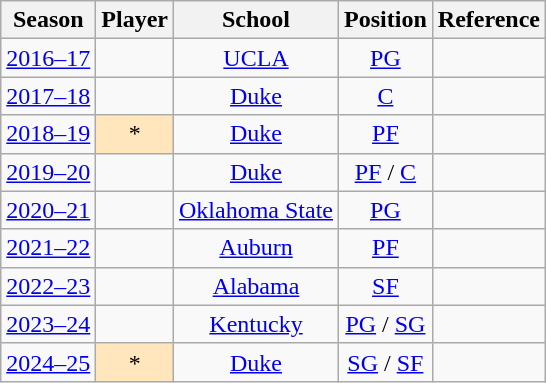<table class="wikitable sortable" style="text-align:center;">
<tr>
<th>Season</th>
<th>Player</th>
<th>School</th>
<th>Position</th>
<th class="unsortable">Reference</th>
</tr>
<tr>
<td><a href='#'>2016–17</a></td>
<td></td>
<td><a href='#'>UCLA</a></td>
<td><a href='#'>PG</a></td>
<td></td>
</tr>
<tr>
<td><a href='#'>2017–18</a></td>
<td></td>
<td><a href='#'>Duke</a></td>
<td><a href='#'>C</a></td>
<td></td>
</tr>
<tr>
<td><a href='#'>2018–19</a></td>
<td style="background:#ffe6bd;">*</td>
<td><a href='#'>Duke</a></td>
<td><a href='#'>PF</a></td>
<td></td>
</tr>
<tr>
<td><a href='#'>2019–20</a></td>
<td></td>
<td><a href='#'>Duke</a></td>
<td><a href='#'>PF</a> / <a href='#'>C</a></td>
<td></td>
</tr>
<tr align=center>
<td><a href='#'>2020–21</a></td>
<td></td>
<td><a href='#'>Oklahoma State</a></td>
<td><a href='#'>PG</a></td>
<td></td>
</tr>
<tr align=center>
<td><a href='#'>2021–22</a></td>
<td></td>
<td><a href='#'>Auburn</a></td>
<td><a href='#'>PF</a></td>
<td></td>
</tr>
<tr>
<td><a href='#'>2022–23</a></td>
<td></td>
<td><a href='#'>Alabama</a></td>
<td><a href='#'>SF</a></td>
<td></td>
</tr>
<tr>
<td><a href='#'>2023–24</a></td>
<td></td>
<td><a href='#'>Kentucky</a></td>
<td><a href='#'>PG</a> / <a href='#'>SG</a></td>
<td></td>
</tr>
<tr>
<td><a href='#'>2024–25</a></td>
<td style="background:#ffe6bd;">*</td>
<td><a href='#'>Duke</a></td>
<td><a href='#'>SG</a> / <a href='#'>SF</a></td>
<td></td>
</tr>
</table>
